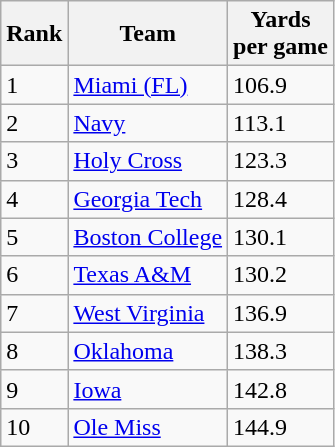<table class="wikitable sortable">
<tr>
<th>Rank</th>
<th>Team</th>
<th>Yards<br>per game</th>
</tr>
<tr>
<td>1</td>
<td><a href='#'>Miami (FL)</a></td>
<td>106.9</td>
</tr>
<tr>
<td>2</td>
<td><a href='#'>Navy</a></td>
<td>113.1</td>
</tr>
<tr>
<td>3</td>
<td><a href='#'>Holy Cross</a></td>
<td>123.3</td>
</tr>
<tr>
<td>4</td>
<td><a href='#'>Georgia Tech</a></td>
<td>128.4</td>
</tr>
<tr>
<td>5</td>
<td><a href='#'>Boston College</a></td>
<td>130.1</td>
</tr>
<tr>
<td>6</td>
<td><a href='#'>Texas A&M</a></td>
<td>130.2</td>
</tr>
<tr>
<td>7</td>
<td><a href='#'>West Virginia</a></td>
<td>136.9</td>
</tr>
<tr>
<td>8</td>
<td><a href='#'>Oklahoma</a></td>
<td>138.3</td>
</tr>
<tr>
<td>9</td>
<td><a href='#'>Iowa</a></td>
<td>142.8</td>
</tr>
<tr>
<td>10</td>
<td><a href='#'>Ole Miss</a></td>
<td>144.9</td>
</tr>
</table>
